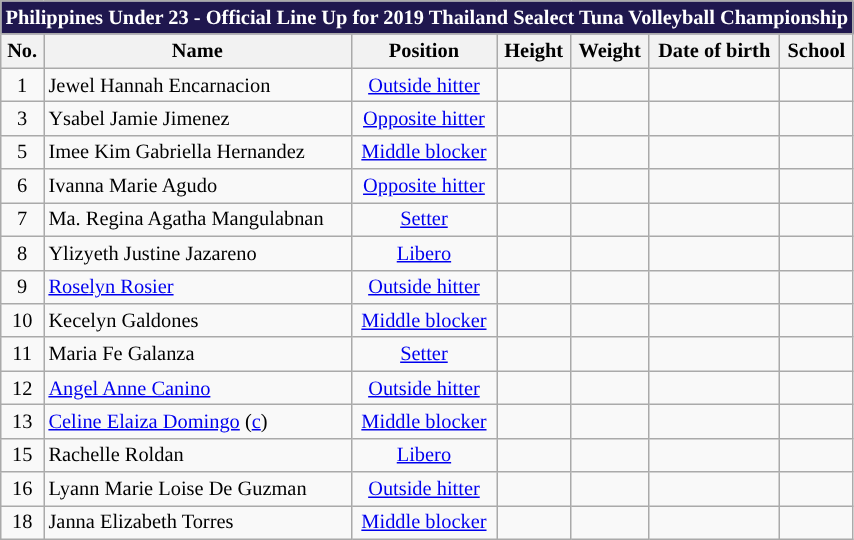<table class="wikitable sortable" style="font-size:85%; text-align:left;">
<tr>
<th colspan=10 style="background:#1F174E; color:#FFFFFF;">Philippines Under 23 - Official Line Up for 2019 Thailand Sealect Tuna Volleyball Championship</th>
</tr>
<tr>
<th style= align=center "background:#000080; color:white;">No.</th>
<th style= align=center "width:15em; background:#000080; color:white;">Name</th>
<th style= align=center "background:#000080; color:white;">Position</th>
<th style= align=center "width:10em; background:#000080; color:white;">Height</th>
<th style= align=center "width:10em; background:#000080; color:white;">Weight</th>
<th style= align=center "width:14em; background:#000080; color:white;">Date of birth</th>
<th style= align=center "width:15em; background:#000080; color:white;">School</th>
</tr>
<tr align=center>
<td>1</td>
<td align=left>Jewel Hannah Encarnacion</td>
<td><a href='#'>Outside hitter</a></td>
<td></td>
<td></td>
<td align=right></td>
<td align=left></td>
</tr>
<tr align=center>
<td>3</td>
<td align=left>Ysabel Jamie Jimenez</td>
<td><a href='#'>Opposite hitter</a></td>
<td></td>
<td></td>
<td align=right></td>
<td align=left></td>
</tr>
<tr align=center>
<td>5</td>
<td align=left>Imee Kim Gabriella Hernandez</td>
<td><a href='#'>Middle blocker</a></td>
<td></td>
<td></td>
<td align=right></td>
<td align=left></td>
</tr>
<tr align=center>
<td>6</td>
<td align=left>Ivanna Marie Agudo</td>
<td><a href='#'>Opposite hitter</a></td>
<td></td>
<td></td>
<td align=right></td>
<td align=left></td>
</tr>
<tr align=center>
<td>7</td>
<td align=left>Ma. Regina Agatha Mangulabnan</td>
<td><a href='#'>Setter</a></td>
<td></td>
<td></td>
<td align=right></td>
<td align=left></td>
</tr>
<tr align=center>
<td>8</td>
<td align=left>Ylizyeth Justine Jazareno</td>
<td><a href='#'>Libero</a></td>
<td></td>
<td></td>
<td align=right></td>
<td align=left></td>
</tr>
<tr align=center>
<td>9</td>
<td align=left><a href='#'>Roselyn Rosier</a></td>
<td><a href='#'>Outside hitter</a></td>
<td></td>
<td></td>
<td align=right></td>
<td align=left></td>
</tr>
<tr align=center>
<td>10</td>
<td align=left>Kecelyn Galdones</td>
<td><a href='#'>Middle blocker</a></td>
<td></td>
<td></td>
<td align=right></td>
<td align=left></td>
</tr>
<tr align=center>
<td>11</td>
<td align=left>Maria Fe Galanza</td>
<td><a href='#'>Setter</a></td>
<td></td>
<td></td>
<td align=right></td>
<td align=left></td>
</tr>
<tr align=center>
<td>12</td>
<td align=left><a href='#'>Angel Anne Canino</a></td>
<td><a href='#'>Outside hitter</a></td>
<td></td>
<td></td>
<td align=right></td>
<td align=left></td>
</tr>
<tr align=center>
<td>13</td>
<td align=left><a href='#'>Celine Elaiza Domingo</a>  (<a href='#'>c</a>)</td>
<td><a href='#'>Middle blocker</a></td>
<td></td>
<td></td>
<td align=right></td>
<td align=left></td>
</tr>
<tr align=center>
<td>15</td>
<td align=left>Rachelle Roldan</td>
<td><a href='#'>Libero</a></td>
<td></td>
<td></td>
<td align=right></td>
<td align=left></td>
</tr>
<tr align=center>
<td>16</td>
<td align=left>Lyann Marie Loise De Guzman</td>
<td><a href='#'>Outside hitter</a></td>
<td></td>
<td></td>
<td align=right></td>
<td align=left></td>
</tr>
<tr align=center>
<td>18</td>
<td align=left>Janna Elizabeth Torres</td>
<td><a href='#'>Middle blocker</a></td>
<td></td>
<td></td>
<td align=right></td>
<td align=left></td>
</tr>
</table>
